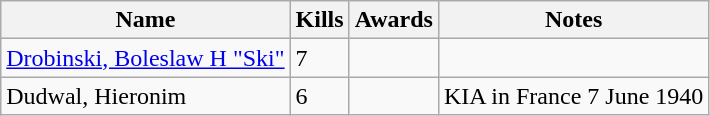<table class=wikitable>
<tr>
<th>Name</th>
<th>Kills</th>
<th>Awards</th>
<th>Notes</th>
</tr>
<tr>
<td><a href='#'>Drobinski, Boleslaw H "Ski"</a></td>
<td>7</td>
<td></td>
<td></td>
</tr>
<tr>
<td>Dudwal, Hieronim</td>
<td>6</td>
<td></td>
<td>KIA in France 7 June 1940</td>
</tr>
</table>
